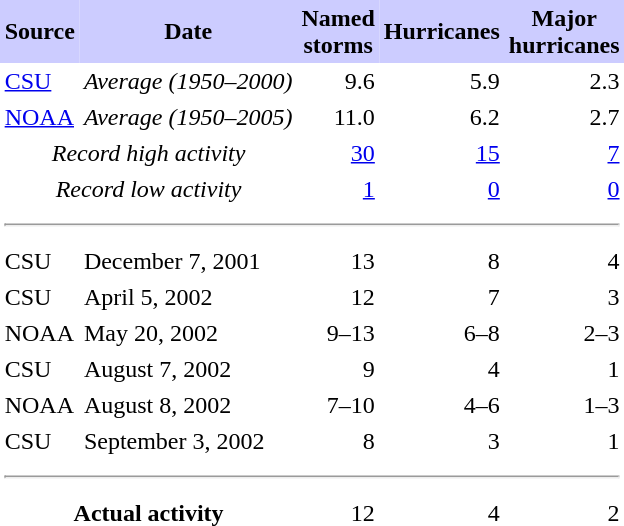<table class="toccolours" cellspacing=0 cellpadding=3 style="float:right; margin-left:1em; text-align:right; clear: right;">
<tr style="background:#ccf; text-align:center;">
<td><strong>Source</strong></td>
<td><strong>Date</strong></td>
<td><strong><span>Named<br>storms</span></strong></td>
<td><strong><span>Hurricanes</span></strong></td>
<td><strong><span>Major<br>hurricanes</span></strong></td>
</tr>
<tr>
<td align="left"><a href='#'>CSU</a></td>
<td align="left"><em>Average <span>(1950–2000)</span></em></td>
<td>9.6</td>
<td>5.9</td>
<td>2.3</td>
</tr>
<tr>
<td align="left"><a href='#'>NOAA</a></td>
<td align="left"><em>Average <span>(1950–2005)</span></em></td>
<td>11.0</td>
<td>6.2</td>
<td>2.7</td>
</tr>
<tr>
<td style="text-align:center;" colspan="2"><em>Record high activity</em></td>
<td><a href='#'>30</a></td>
<td><a href='#'>15</a></td>
<td><a href='#'>7</a></td>
</tr>
<tr>
<td style="text-align:center;" colspan="2"><em>Record low activity</em></td>
<td><a href='#'>1</a></td>
<td><a href='#'>0</a></td>
<td><a href='#'>0</a></td>
</tr>
<tr>
<td colspan="5" style="text-align:center;"><hr></td>
</tr>
<tr>
<td align="left">CSU</td>
<td align="left">December 7, 2001</td>
<td>13</td>
<td>8</td>
<td>4</td>
</tr>
<tr>
<td align="left">CSU</td>
<td align="left">April 5, 2002</td>
<td>12</td>
<td>7</td>
<td>3</td>
</tr>
<tr>
<td align="left">NOAA</td>
<td align="left">May 20, 2002</td>
<td>9–13</td>
<td>6–8</td>
<td>2–3</td>
</tr>
<tr>
<td align="left">CSU</td>
<td align="left">August 7, 2002</td>
<td>9</td>
<td>4</td>
<td>1</td>
</tr>
<tr>
<td align="left">NOAA</td>
<td align="left">August 8, 2002</td>
<td>7–10</td>
<td>4–6</td>
<td>1–3</td>
</tr>
<tr>
<td align="left">CSU</td>
<td align="left">September 3, 2002</td>
<td>8</td>
<td>3</td>
<td>1</td>
</tr>
<tr>
<td colspan="6" style="text-align:center;"><hr></td>
</tr>
<tr>
<td style="text-align:center;" colspan="2"><strong>Actual activity</strong></td>
<td>12</td>
<td>4</td>
<td>2</td>
</tr>
</table>
